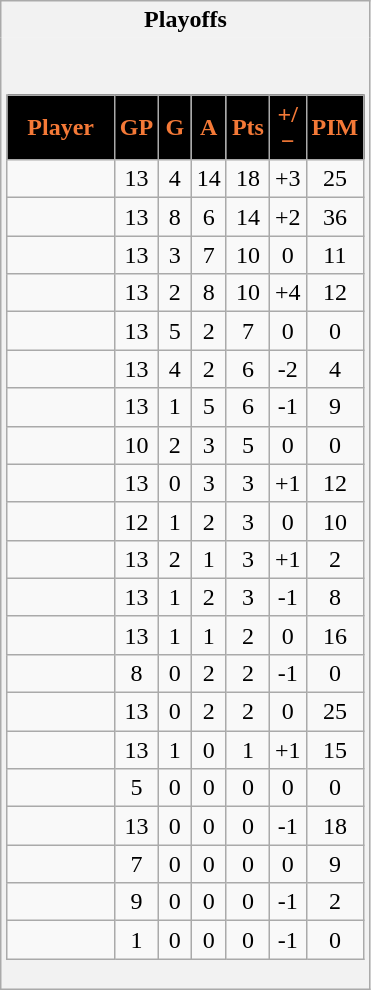<table class="wikitable" style="border: 1px solid #aaa;">
<tr>
<th style="border: 0;">Playoffs</th>
</tr>
<tr>
<td style="background: #f2f2f2; border: 0; text-align: center;"><br><table class="wikitable sortable" width="100%">
<tr align=center>
<th style="background:black;color:#F47937;" width="40%">Player</th>
<th style="background:black;color:#F47937;" width="10%">GP</th>
<th style="background:black;color:#F47937;" width="10%">G</th>
<th style="background:black;color:#F47937;" width="10%">A</th>
<th style="background:black;color:#F47937;" width="10%">Pts</th>
<th style="background:black;color:#F47937;" width="10%">+/−</th>
<th style="background:black;color:#F47937;" width="10%">PIM</th>
</tr>
<tr align=center>
<td></td>
<td>13</td>
<td>4</td>
<td>14</td>
<td>18</td>
<td>+3</td>
<td>25</td>
</tr>
<tr align=center>
<td></td>
<td>13</td>
<td>8</td>
<td>6</td>
<td>14</td>
<td>+2</td>
<td>36</td>
</tr>
<tr align=center>
<td></td>
<td>13</td>
<td>3</td>
<td>7</td>
<td>10</td>
<td>0</td>
<td>11</td>
</tr>
<tr align=center>
<td></td>
<td>13</td>
<td>2</td>
<td>8</td>
<td>10</td>
<td>+4</td>
<td>12</td>
</tr>
<tr align=center>
<td></td>
<td>13</td>
<td>5</td>
<td>2</td>
<td>7</td>
<td>0</td>
<td>0</td>
</tr>
<tr align=center>
<td></td>
<td>13</td>
<td>4</td>
<td>2</td>
<td>6</td>
<td>-2</td>
<td>4</td>
</tr>
<tr align=center>
<td></td>
<td>13</td>
<td>1</td>
<td>5</td>
<td>6</td>
<td>-1</td>
<td>9</td>
</tr>
<tr align=center>
<td></td>
<td>10</td>
<td>2</td>
<td>3</td>
<td>5</td>
<td>0</td>
<td>0</td>
</tr>
<tr align=center>
<td></td>
<td>13</td>
<td>0</td>
<td>3</td>
<td>3</td>
<td>+1</td>
<td>12</td>
</tr>
<tr align=center>
<td></td>
<td>12</td>
<td>1</td>
<td>2</td>
<td>3</td>
<td>0</td>
<td>10</td>
</tr>
<tr align=center>
<td></td>
<td>13</td>
<td>2</td>
<td>1</td>
<td>3</td>
<td>+1</td>
<td>2</td>
</tr>
<tr align=center>
<td></td>
<td>13</td>
<td>1</td>
<td>2</td>
<td>3</td>
<td>-1</td>
<td>8</td>
</tr>
<tr align=center>
<td></td>
<td>13</td>
<td>1</td>
<td>1</td>
<td>2</td>
<td>0</td>
<td>16</td>
</tr>
<tr align=center>
<td></td>
<td>8</td>
<td>0</td>
<td>2</td>
<td>2</td>
<td>-1</td>
<td>0</td>
</tr>
<tr align=center>
<td></td>
<td>13</td>
<td>0</td>
<td>2</td>
<td>2</td>
<td>0</td>
<td>25</td>
</tr>
<tr align=center>
<td></td>
<td>13</td>
<td>1</td>
<td>0</td>
<td>1</td>
<td>+1</td>
<td>15</td>
</tr>
<tr align=center>
<td></td>
<td>5</td>
<td>0</td>
<td>0</td>
<td>0</td>
<td>0</td>
<td>0</td>
</tr>
<tr align=center>
<td></td>
<td>13</td>
<td>0</td>
<td>0</td>
<td>0</td>
<td>-1</td>
<td>18</td>
</tr>
<tr align=center>
<td></td>
<td>7</td>
<td>0</td>
<td>0</td>
<td>0</td>
<td>0</td>
<td>9</td>
</tr>
<tr align=center>
<td></td>
<td>9</td>
<td>0</td>
<td>0</td>
<td>0</td>
<td>-1</td>
<td>2</td>
</tr>
<tr align=center>
<td></td>
<td>1</td>
<td>0</td>
<td>0</td>
<td>0</td>
<td>-1</td>
<td>0</td>
</tr>
</table>
</td>
</tr>
</table>
